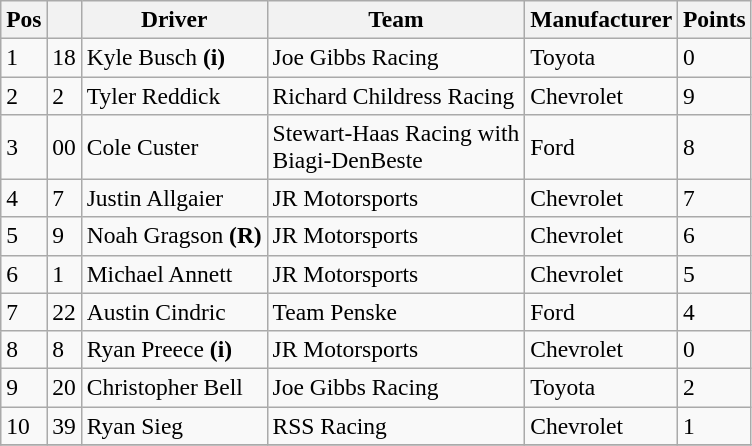<table class="wikitable" style="font-size:98%">
<tr>
<th>Pos</th>
<th></th>
<th>Driver</th>
<th>Team</th>
<th>Manufacturer</th>
<th>Points</th>
</tr>
<tr>
<td>1</td>
<td>18</td>
<td>Kyle Busch <strong>(i)</strong></td>
<td>Joe Gibbs Racing</td>
<td>Toyota</td>
<td>0</td>
</tr>
<tr>
<td>2</td>
<td>2</td>
<td>Tyler Reddick</td>
<td>Richard Childress Racing</td>
<td>Chevrolet</td>
<td>9</td>
</tr>
<tr>
<td>3</td>
<td>00</td>
<td>Cole Custer</td>
<td>Stewart-Haas Racing with<br>Biagi-DenBeste</td>
<td>Ford</td>
<td>8</td>
</tr>
<tr>
<td>4</td>
<td>7</td>
<td>Justin Allgaier</td>
<td>JR Motorsports</td>
<td>Chevrolet</td>
<td>7</td>
</tr>
<tr>
<td>5</td>
<td>9</td>
<td>Noah Gragson <strong>(R)</strong></td>
<td>JR Motorsports</td>
<td>Chevrolet</td>
<td>6</td>
</tr>
<tr>
<td>6</td>
<td>1</td>
<td>Michael Annett</td>
<td>JR Motorsports</td>
<td>Chevrolet</td>
<td>5</td>
</tr>
<tr>
<td>7</td>
<td>22</td>
<td>Austin Cindric</td>
<td>Team Penske</td>
<td>Ford</td>
<td>4</td>
</tr>
<tr>
<td>8</td>
<td>8</td>
<td>Ryan Preece <strong>(i)</strong></td>
<td>JR Motorsports</td>
<td>Chevrolet</td>
<td>0</td>
</tr>
<tr>
<td>9</td>
<td>20</td>
<td>Christopher Bell</td>
<td>Joe Gibbs Racing</td>
<td>Toyota</td>
<td>2</td>
</tr>
<tr>
<td>10</td>
<td>39</td>
<td>Ryan Sieg</td>
<td>RSS Racing</td>
<td>Chevrolet</td>
<td>1</td>
</tr>
<tr>
</tr>
</table>
